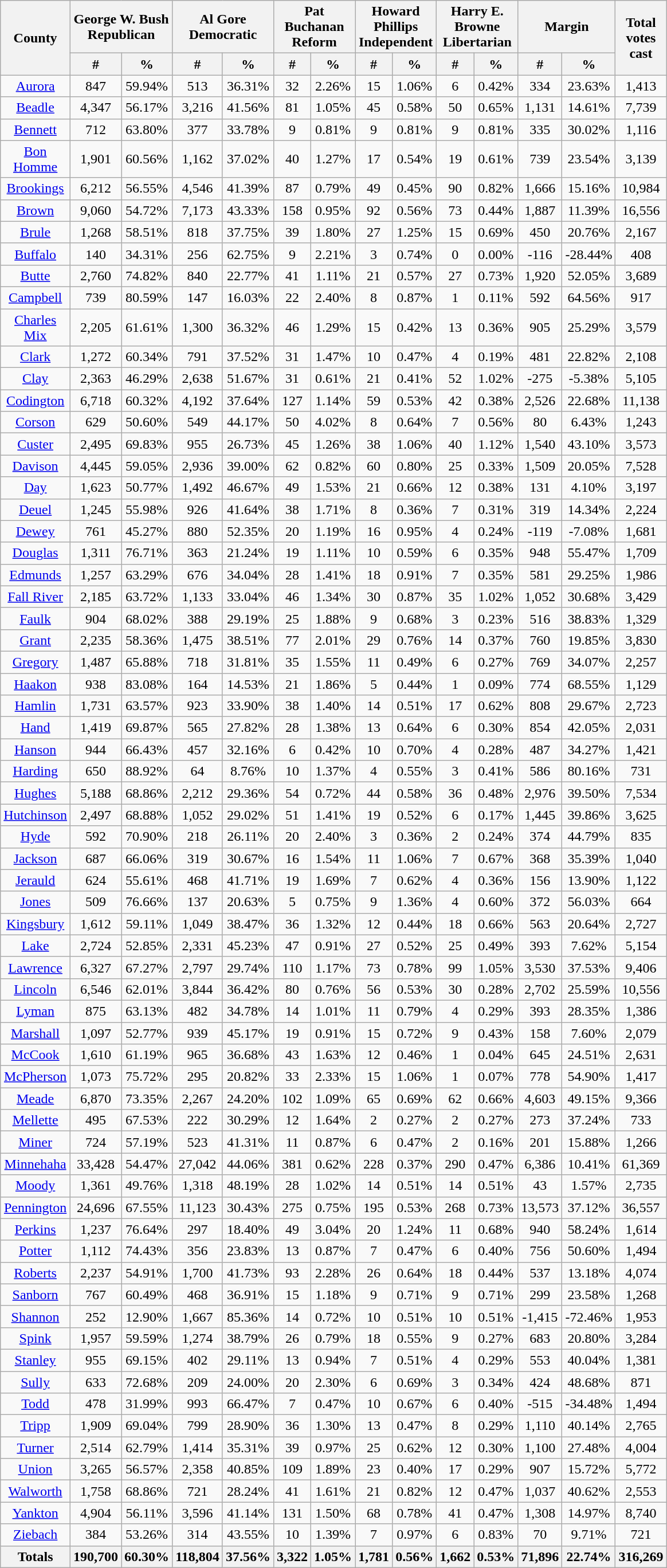<table width="60%" class="wikitable sortable">
<tr>
<th rowspan="2">County</th>
<th colspan="2">George W. Bush<br>Republican</th>
<th colspan="2">Al Gore<br>Democratic</th>
<th colspan="2">Pat Buchanan<br>Reform</th>
<th colspan="2">Howard Phillips<br>Independent</th>
<th colspan="2">Harry E. Browne<br>Libertarian</th>
<th colspan="2">Margin</th>
<th rowspan="2">Total votes cast</th>
</tr>
<tr style="text-align:center;">
<th data-sort-type="number">#</th>
<th data-sort-type="number">%</th>
<th data-sort-type="number">#</th>
<th data-sort-type="number">%</th>
<th data-sort-type="number">#</th>
<th data-sort-type="number">%</th>
<th data-sort-type="number">#</th>
<th data-sort-type="number">%</th>
<th data-sort-type="number">#</th>
<th data-sort-type="number">%</th>
<th data-sort-type="number">#</th>
<th data-sort-type="number">%</th>
</tr>
<tr style="text-align:center;">
<td><a href='#'>Aurora</a></td>
<td>847</td>
<td>59.94%</td>
<td>513</td>
<td>36.31%</td>
<td>32</td>
<td>2.26%</td>
<td>15</td>
<td>1.06%</td>
<td>6</td>
<td>0.42%</td>
<td>334</td>
<td>23.63%</td>
<td>1,413</td>
</tr>
<tr style="text-align:center;">
<td><a href='#'>Beadle</a></td>
<td>4,347</td>
<td>56.17%</td>
<td>3,216</td>
<td>41.56%</td>
<td>81</td>
<td>1.05%</td>
<td>45</td>
<td>0.58%</td>
<td>50</td>
<td>0.65%</td>
<td>1,131</td>
<td>14.61%</td>
<td>7,739</td>
</tr>
<tr style="text-align:center;">
<td><a href='#'>Bennett</a></td>
<td>712</td>
<td>63.80%</td>
<td>377</td>
<td>33.78%</td>
<td>9</td>
<td>0.81%</td>
<td>9</td>
<td>0.81%</td>
<td>9</td>
<td>0.81%</td>
<td>335</td>
<td>30.02%</td>
<td>1,116</td>
</tr>
<tr style="text-align:center;">
<td><a href='#'>Bon Homme</a></td>
<td>1,901</td>
<td>60.56%</td>
<td>1,162</td>
<td>37.02%</td>
<td>40</td>
<td>1.27%</td>
<td>17</td>
<td>0.54%</td>
<td>19</td>
<td>0.61%</td>
<td>739</td>
<td>23.54%</td>
<td>3,139</td>
</tr>
<tr style="text-align:center;">
<td><a href='#'>Brookings</a></td>
<td>6,212</td>
<td>56.55%</td>
<td>4,546</td>
<td>41.39%</td>
<td>87</td>
<td>0.79%</td>
<td>49</td>
<td>0.45%</td>
<td>90</td>
<td>0.82%</td>
<td>1,666</td>
<td>15.16%</td>
<td>10,984</td>
</tr>
<tr style="text-align:center;">
<td><a href='#'>Brown</a></td>
<td>9,060</td>
<td>54.72%</td>
<td>7,173</td>
<td>43.33%</td>
<td>158</td>
<td>0.95%</td>
<td>92</td>
<td>0.56%</td>
<td>73</td>
<td>0.44%</td>
<td>1,887</td>
<td>11.39%</td>
<td>16,556</td>
</tr>
<tr style="text-align:center;">
<td><a href='#'>Brule</a></td>
<td>1,268</td>
<td>58.51%</td>
<td>818</td>
<td>37.75%</td>
<td>39</td>
<td>1.80%</td>
<td>27</td>
<td>1.25%</td>
<td>15</td>
<td>0.69%</td>
<td>450</td>
<td>20.76%</td>
<td>2,167</td>
</tr>
<tr style="text-align:center;">
<td><a href='#'>Buffalo</a></td>
<td>140</td>
<td>34.31%</td>
<td>256</td>
<td>62.75%</td>
<td>9</td>
<td>2.21%</td>
<td>3</td>
<td>0.74%</td>
<td>0</td>
<td>0.00%</td>
<td>-116</td>
<td>-28.44%</td>
<td>408</td>
</tr>
<tr style="text-align:center;">
<td><a href='#'>Butte</a></td>
<td>2,760</td>
<td>74.82%</td>
<td>840</td>
<td>22.77%</td>
<td>41</td>
<td>1.11%</td>
<td>21</td>
<td>0.57%</td>
<td>27</td>
<td>0.73%</td>
<td>1,920</td>
<td>52.05%</td>
<td>3,689</td>
</tr>
<tr style="text-align:center;">
<td><a href='#'>Campbell</a></td>
<td>739</td>
<td>80.59%</td>
<td>147</td>
<td>16.03%</td>
<td>22</td>
<td>2.40%</td>
<td>8</td>
<td>0.87%</td>
<td>1</td>
<td>0.11%</td>
<td>592</td>
<td>64.56%</td>
<td>917</td>
</tr>
<tr style="text-align:center;">
<td><a href='#'>Charles Mix</a></td>
<td>2,205</td>
<td>61.61%</td>
<td>1,300</td>
<td>36.32%</td>
<td>46</td>
<td>1.29%</td>
<td>15</td>
<td>0.42%</td>
<td>13</td>
<td>0.36%</td>
<td>905</td>
<td>25.29%</td>
<td>3,579</td>
</tr>
<tr style="text-align:center;">
<td><a href='#'>Clark</a></td>
<td>1,272</td>
<td>60.34%</td>
<td>791</td>
<td>37.52%</td>
<td>31</td>
<td>1.47%</td>
<td>10</td>
<td>0.47%</td>
<td>4</td>
<td>0.19%</td>
<td>481</td>
<td>22.82%</td>
<td>2,108</td>
</tr>
<tr style="text-align:center;">
<td><a href='#'>Clay</a></td>
<td>2,363</td>
<td>46.29%</td>
<td>2,638</td>
<td>51.67%</td>
<td>31</td>
<td>0.61%</td>
<td>21</td>
<td>0.41%</td>
<td>52</td>
<td>1.02%</td>
<td>-275</td>
<td>-5.38%</td>
<td>5,105</td>
</tr>
<tr style="text-align:center;">
<td><a href='#'>Codington</a></td>
<td>6,718</td>
<td>60.32%</td>
<td>4,192</td>
<td>37.64%</td>
<td>127</td>
<td>1.14%</td>
<td>59</td>
<td>0.53%</td>
<td>42</td>
<td>0.38%</td>
<td>2,526</td>
<td>22.68%</td>
<td>11,138</td>
</tr>
<tr style="text-align:center;">
<td><a href='#'>Corson</a></td>
<td>629</td>
<td>50.60%</td>
<td>549</td>
<td>44.17%</td>
<td>50</td>
<td>4.02%</td>
<td>8</td>
<td>0.64%</td>
<td>7</td>
<td>0.56%</td>
<td>80</td>
<td>6.43%</td>
<td>1,243</td>
</tr>
<tr style="text-align:center;">
<td><a href='#'>Custer</a></td>
<td>2,495</td>
<td>69.83%</td>
<td>955</td>
<td>26.73%</td>
<td>45</td>
<td>1.26%</td>
<td>38</td>
<td>1.06%</td>
<td>40</td>
<td>1.12%</td>
<td>1,540</td>
<td>43.10%</td>
<td>3,573</td>
</tr>
<tr style="text-align:center;">
<td><a href='#'>Davison</a></td>
<td>4,445</td>
<td>59.05%</td>
<td>2,936</td>
<td>39.00%</td>
<td>62</td>
<td>0.82%</td>
<td>60</td>
<td>0.80%</td>
<td>25</td>
<td>0.33%</td>
<td>1,509</td>
<td>20.05%</td>
<td>7,528</td>
</tr>
<tr style="text-align:center;">
<td><a href='#'>Day</a></td>
<td>1,623</td>
<td>50.77%</td>
<td>1,492</td>
<td>46.67%</td>
<td>49</td>
<td>1.53%</td>
<td>21</td>
<td>0.66%</td>
<td>12</td>
<td>0.38%</td>
<td>131</td>
<td>4.10%</td>
<td>3,197</td>
</tr>
<tr style="text-align:center;">
<td><a href='#'>Deuel</a></td>
<td>1,245</td>
<td>55.98%</td>
<td>926</td>
<td>41.64%</td>
<td>38</td>
<td>1.71%</td>
<td>8</td>
<td>0.36%</td>
<td>7</td>
<td>0.31%</td>
<td>319</td>
<td>14.34%</td>
<td>2,224</td>
</tr>
<tr style="text-align:center;">
<td><a href='#'>Dewey</a></td>
<td>761</td>
<td>45.27%</td>
<td>880</td>
<td>52.35%</td>
<td>20</td>
<td>1.19%</td>
<td>16</td>
<td>0.95%</td>
<td>4</td>
<td>0.24%</td>
<td>-119</td>
<td>-7.08%</td>
<td>1,681</td>
</tr>
<tr style="text-align:center;">
<td><a href='#'>Douglas</a></td>
<td>1,311</td>
<td>76.71%</td>
<td>363</td>
<td>21.24%</td>
<td>19</td>
<td>1.11%</td>
<td>10</td>
<td>0.59%</td>
<td>6</td>
<td>0.35%</td>
<td>948</td>
<td>55.47%</td>
<td>1,709</td>
</tr>
<tr style="text-align:center;">
<td><a href='#'>Edmunds</a></td>
<td>1,257</td>
<td>63.29%</td>
<td>676</td>
<td>34.04%</td>
<td>28</td>
<td>1.41%</td>
<td>18</td>
<td>0.91%</td>
<td>7</td>
<td>0.35%</td>
<td>581</td>
<td>29.25%</td>
<td>1,986</td>
</tr>
<tr style="text-align:center;">
<td><a href='#'>Fall River</a></td>
<td>2,185</td>
<td>63.72%</td>
<td>1,133</td>
<td>33.04%</td>
<td>46</td>
<td>1.34%</td>
<td>30</td>
<td>0.87%</td>
<td>35</td>
<td>1.02%</td>
<td>1,052</td>
<td>30.68%</td>
<td>3,429</td>
</tr>
<tr style="text-align:center;">
<td><a href='#'>Faulk</a></td>
<td>904</td>
<td>68.02%</td>
<td>388</td>
<td>29.19%</td>
<td>25</td>
<td>1.88%</td>
<td>9</td>
<td>0.68%</td>
<td>3</td>
<td>0.23%</td>
<td>516</td>
<td>38.83%</td>
<td>1,329</td>
</tr>
<tr style="text-align:center;">
<td><a href='#'>Grant</a></td>
<td>2,235</td>
<td>58.36%</td>
<td>1,475</td>
<td>38.51%</td>
<td>77</td>
<td>2.01%</td>
<td>29</td>
<td>0.76%</td>
<td>14</td>
<td>0.37%</td>
<td>760</td>
<td>19.85%</td>
<td>3,830</td>
</tr>
<tr style="text-align:center;">
<td><a href='#'>Gregory</a></td>
<td>1,487</td>
<td>65.88%</td>
<td>718</td>
<td>31.81%</td>
<td>35</td>
<td>1.55%</td>
<td>11</td>
<td>0.49%</td>
<td>6</td>
<td>0.27%</td>
<td>769</td>
<td>34.07%</td>
<td>2,257</td>
</tr>
<tr style="text-align:center;">
<td><a href='#'>Haakon</a></td>
<td>938</td>
<td>83.08%</td>
<td>164</td>
<td>14.53%</td>
<td>21</td>
<td>1.86%</td>
<td>5</td>
<td>0.44%</td>
<td>1</td>
<td>0.09%</td>
<td>774</td>
<td>68.55%</td>
<td>1,129</td>
</tr>
<tr style="text-align:center;">
<td><a href='#'>Hamlin</a></td>
<td>1,731</td>
<td>63.57%</td>
<td>923</td>
<td>33.90%</td>
<td>38</td>
<td>1.40%</td>
<td>14</td>
<td>0.51%</td>
<td>17</td>
<td>0.62%</td>
<td>808</td>
<td>29.67%</td>
<td>2,723</td>
</tr>
<tr style="text-align:center;">
<td><a href='#'>Hand</a></td>
<td>1,419</td>
<td>69.87%</td>
<td>565</td>
<td>27.82%</td>
<td>28</td>
<td>1.38%</td>
<td>13</td>
<td>0.64%</td>
<td>6</td>
<td>0.30%</td>
<td>854</td>
<td>42.05%</td>
<td>2,031</td>
</tr>
<tr style="text-align:center;">
<td><a href='#'>Hanson</a></td>
<td>944</td>
<td>66.43%</td>
<td>457</td>
<td>32.16%</td>
<td>6</td>
<td>0.42%</td>
<td>10</td>
<td>0.70%</td>
<td>4</td>
<td>0.28%</td>
<td>487</td>
<td>34.27%</td>
<td>1,421</td>
</tr>
<tr style="text-align:center;">
<td><a href='#'>Harding</a></td>
<td>650</td>
<td>88.92%</td>
<td>64</td>
<td>8.76%</td>
<td>10</td>
<td>1.37%</td>
<td>4</td>
<td>0.55%</td>
<td>3</td>
<td>0.41%</td>
<td>586</td>
<td>80.16%</td>
<td>731</td>
</tr>
<tr style="text-align:center;">
<td><a href='#'>Hughes</a></td>
<td>5,188</td>
<td>68.86%</td>
<td>2,212</td>
<td>29.36%</td>
<td>54</td>
<td>0.72%</td>
<td>44</td>
<td>0.58%</td>
<td>36</td>
<td>0.48%</td>
<td>2,976</td>
<td>39.50%</td>
<td>7,534</td>
</tr>
<tr style="text-align:center;">
<td><a href='#'>Hutchinson</a></td>
<td>2,497</td>
<td>68.88%</td>
<td>1,052</td>
<td>29.02%</td>
<td>51</td>
<td>1.41%</td>
<td>19</td>
<td>0.52%</td>
<td>6</td>
<td>0.17%</td>
<td>1,445</td>
<td>39.86%</td>
<td>3,625</td>
</tr>
<tr style="text-align:center;">
<td><a href='#'>Hyde</a></td>
<td>592</td>
<td>70.90%</td>
<td>218</td>
<td>26.11%</td>
<td>20</td>
<td>2.40%</td>
<td>3</td>
<td>0.36%</td>
<td>2</td>
<td>0.24%</td>
<td>374</td>
<td>44.79%</td>
<td>835</td>
</tr>
<tr style="text-align:center;">
<td><a href='#'>Jackson</a></td>
<td>687</td>
<td>66.06%</td>
<td>319</td>
<td>30.67%</td>
<td>16</td>
<td>1.54%</td>
<td>11</td>
<td>1.06%</td>
<td>7</td>
<td>0.67%</td>
<td>368</td>
<td>35.39%</td>
<td>1,040</td>
</tr>
<tr style="text-align:center;">
<td><a href='#'>Jerauld</a></td>
<td>624</td>
<td>55.61%</td>
<td>468</td>
<td>41.71%</td>
<td>19</td>
<td>1.69%</td>
<td>7</td>
<td>0.62%</td>
<td>4</td>
<td>0.36%</td>
<td>156</td>
<td>13.90%</td>
<td>1,122</td>
</tr>
<tr style="text-align:center;">
<td><a href='#'>Jones</a></td>
<td>509</td>
<td>76.66%</td>
<td>137</td>
<td>20.63%</td>
<td>5</td>
<td>0.75%</td>
<td>9</td>
<td>1.36%</td>
<td>4</td>
<td>0.60%</td>
<td>372</td>
<td>56.03%</td>
<td>664</td>
</tr>
<tr style="text-align:center;">
<td><a href='#'>Kingsbury</a></td>
<td>1,612</td>
<td>59.11%</td>
<td>1,049</td>
<td>38.47%</td>
<td>36</td>
<td>1.32%</td>
<td>12</td>
<td>0.44%</td>
<td>18</td>
<td>0.66%</td>
<td>563</td>
<td>20.64%</td>
<td>2,727</td>
</tr>
<tr style="text-align:center;">
<td><a href='#'>Lake</a></td>
<td>2,724</td>
<td>52.85%</td>
<td>2,331</td>
<td>45.23%</td>
<td>47</td>
<td>0.91%</td>
<td>27</td>
<td>0.52%</td>
<td>25</td>
<td>0.49%</td>
<td>393</td>
<td>7.62%</td>
<td>5,154</td>
</tr>
<tr style="text-align:center;">
<td><a href='#'>Lawrence</a></td>
<td>6,327</td>
<td>67.27%</td>
<td>2,797</td>
<td>29.74%</td>
<td>110</td>
<td>1.17%</td>
<td>73</td>
<td>0.78%</td>
<td>99</td>
<td>1.05%</td>
<td>3,530</td>
<td>37.53%</td>
<td>9,406</td>
</tr>
<tr style="text-align:center;">
<td><a href='#'>Lincoln</a></td>
<td>6,546</td>
<td>62.01%</td>
<td>3,844</td>
<td>36.42%</td>
<td>80</td>
<td>0.76%</td>
<td>56</td>
<td>0.53%</td>
<td>30</td>
<td>0.28%</td>
<td>2,702</td>
<td>25.59%</td>
<td>10,556</td>
</tr>
<tr style="text-align:center;">
<td><a href='#'>Lyman</a></td>
<td>875</td>
<td>63.13%</td>
<td>482</td>
<td>34.78%</td>
<td>14</td>
<td>1.01%</td>
<td>11</td>
<td>0.79%</td>
<td>4</td>
<td>0.29%</td>
<td>393</td>
<td>28.35%</td>
<td>1,386</td>
</tr>
<tr style="text-align:center;">
<td><a href='#'>Marshall</a></td>
<td>1,097</td>
<td>52.77%</td>
<td>939</td>
<td>45.17%</td>
<td>19</td>
<td>0.91%</td>
<td>15</td>
<td>0.72%</td>
<td>9</td>
<td>0.43%</td>
<td>158</td>
<td>7.60%</td>
<td>2,079</td>
</tr>
<tr style="text-align:center;">
<td><a href='#'>McCook</a></td>
<td>1,610</td>
<td>61.19%</td>
<td>965</td>
<td>36.68%</td>
<td>43</td>
<td>1.63%</td>
<td>12</td>
<td>0.46%</td>
<td>1</td>
<td>0.04%</td>
<td>645</td>
<td>24.51%</td>
<td>2,631</td>
</tr>
<tr style="text-align:center;">
<td><a href='#'>McPherson</a></td>
<td>1,073</td>
<td>75.72%</td>
<td>295</td>
<td>20.82%</td>
<td>33</td>
<td>2.33%</td>
<td>15</td>
<td>1.06%</td>
<td>1</td>
<td>0.07%</td>
<td>778</td>
<td>54.90%</td>
<td>1,417</td>
</tr>
<tr style="text-align:center;">
<td><a href='#'>Meade</a></td>
<td>6,870</td>
<td>73.35%</td>
<td>2,267</td>
<td>24.20%</td>
<td>102</td>
<td>1.09%</td>
<td>65</td>
<td>0.69%</td>
<td>62</td>
<td>0.66%</td>
<td>4,603</td>
<td>49.15%</td>
<td>9,366</td>
</tr>
<tr style="text-align:center;">
<td><a href='#'>Mellette</a></td>
<td>495</td>
<td>67.53%</td>
<td>222</td>
<td>30.29%</td>
<td>12</td>
<td>1.64%</td>
<td>2</td>
<td>0.27%</td>
<td>2</td>
<td>0.27%</td>
<td>273</td>
<td>37.24%</td>
<td>733</td>
</tr>
<tr style="text-align:center;">
<td><a href='#'>Miner</a></td>
<td>724</td>
<td>57.19%</td>
<td>523</td>
<td>41.31%</td>
<td>11</td>
<td>0.87%</td>
<td>6</td>
<td>0.47%</td>
<td>2</td>
<td>0.16%</td>
<td>201</td>
<td>15.88%</td>
<td>1,266</td>
</tr>
<tr style="text-align:center;">
<td><a href='#'>Minnehaha</a></td>
<td>33,428</td>
<td>54.47%</td>
<td>27,042</td>
<td>44.06%</td>
<td>381</td>
<td>0.62%</td>
<td>228</td>
<td>0.37%</td>
<td>290</td>
<td>0.47%</td>
<td>6,386</td>
<td>10.41%</td>
<td>61,369</td>
</tr>
<tr style="text-align:center;">
<td><a href='#'>Moody</a></td>
<td>1,361</td>
<td>49.76%</td>
<td>1,318</td>
<td>48.19%</td>
<td>28</td>
<td>1.02%</td>
<td>14</td>
<td>0.51%</td>
<td>14</td>
<td>0.51%</td>
<td>43</td>
<td>1.57%</td>
<td>2,735</td>
</tr>
<tr style="text-align:center;">
<td><a href='#'>Pennington</a></td>
<td>24,696</td>
<td>67.55%</td>
<td>11,123</td>
<td>30.43%</td>
<td>275</td>
<td>0.75%</td>
<td>195</td>
<td>0.53%</td>
<td>268</td>
<td>0.73%</td>
<td>13,573</td>
<td>37.12%</td>
<td>36,557</td>
</tr>
<tr style="text-align:center;">
<td><a href='#'>Perkins</a></td>
<td>1,237</td>
<td>76.64%</td>
<td>297</td>
<td>18.40%</td>
<td>49</td>
<td>3.04%</td>
<td>20</td>
<td>1.24%</td>
<td>11</td>
<td>0.68%</td>
<td>940</td>
<td>58.24%</td>
<td>1,614</td>
</tr>
<tr style="text-align:center;">
<td><a href='#'>Potter</a></td>
<td>1,112</td>
<td>74.43%</td>
<td>356</td>
<td>23.83%</td>
<td>13</td>
<td>0.87%</td>
<td>7</td>
<td>0.47%</td>
<td>6</td>
<td>0.40%</td>
<td>756</td>
<td>50.60%</td>
<td>1,494</td>
</tr>
<tr style="text-align:center;">
<td><a href='#'>Roberts</a></td>
<td>2,237</td>
<td>54.91%</td>
<td>1,700</td>
<td>41.73%</td>
<td>93</td>
<td>2.28%</td>
<td>26</td>
<td>0.64%</td>
<td>18</td>
<td>0.44%</td>
<td>537</td>
<td>13.18%</td>
<td>4,074</td>
</tr>
<tr style="text-align:center;">
<td><a href='#'>Sanborn</a></td>
<td>767</td>
<td>60.49%</td>
<td>468</td>
<td>36.91%</td>
<td>15</td>
<td>1.18%</td>
<td>9</td>
<td>0.71%</td>
<td>9</td>
<td>0.71%</td>
<td>299</td>
<td>23.58%</td>
<td>1,268</td>
</tr>
<tr style="text-align:center;">
<td><a href='#'>Shannon</a></td>
<td>252</td>
<td>12.90%</td>
<td>1,667</td>
<td>85.36%</td>
<td>14</td>
<td>0.72%</td>
<td>10</td>
<td>0.51%</td>
<td>10</td>
<td>0.51%</td>
<td>-1,415</td>
<td>-72.46%</td>
<td>1,953</td>
</tr>
<tr style="text-align:center;">
<td><a href='#'>Spink</a></td>
<td>1,957</td>
<td>59.59%</td>
<td>1,274</td>
<td>38.79%</td>
<td>26</td>
<td>0.79%</td>
<td>18</td>
<td>0.55%</td>
<td>9</td>
<td>0.27%</td>
<td>683</td>
<td>20.80%</td>
<td>3,284</td>
</tr>
<tr style="text-align:center;">
<td><a href='#'>Stanley</a></td>
<td>955</td>
<td>69.15%</td>
<td>402</td>
<td>29.11%</td>
<td>13</td>
<td>0.94%</td>
<td>7</td>
<td>0.51%</td>
<td>4</td>
<td>0.29%</td>
<td>553</td>
<td>40.04%</td>
<td>1,381</td>
</tr>
<tr style="text-align:center;">
<td><a href='#'>Sully</a></td>
<td>633</td>
<td>72.68%</td>
<td>209</td>
<td>24.00%</td>
<td>20</td>
<td>2.30%</td>
<td>6</td>
<td>0.69%</td>
<td>3</td>
<td>0.34%</td>
<td>424</td>
<td>48.68%</td>
<td>871</td>
</tr>
<tr style="text-align:center;">
<td><a href='#'>Todd</a></td>
<td>478</td>
<td>31.99%</td>
<td>993</td>
<td>66.47%</td>
<td>7</td>
<td>0.47%</td>
<td>10</td>
<td>0.67%</td>
<td>6</td>
<td>0.40%</td>
<td>-515</td>
<td>-34.48%</td>
<td>1,494</td>
</tr>
<tr style="text-align:center;">
<td><a href='#'>Tripp</a></td>
<td>1,909</td>
<td>69.04%</td>
<td>799</td>
<td>28.90%</td>
<td>36</td>
<td>1.30%</td>
<td>13</td>
<td>0.47%</td>
<td>8</td>
<td>0.29%</td>
<td>1,110</td>
<td>40.14%</td>
<td>2,765</td>
</tr>
<tr style="text-align:center;">
<td><a href='#'>Turner</a></td>
<td>2,514</td>
<td>62.79%</td>
<td>1,414</td>
<td>35.31%</td>
<td>39</td>
<td>0.97%</td>
<td>25</td>
<td>0.62%</td>
<td>12</td>
<td>0.30%</td>
<td>1,100</td>
<td>27.48%</td>
<td>4,004</td>
</tr>
<tr style="text-align:center;">
<td><a href='#'>Union</a></td>
<td>3,265</td>
<td>56.57%</td>
<td>2,358</td>
<td>40.85%</td>
<td>109</td>
<td>1.89%</td>
<td>23</td>
<td>0.40%</td>
<td>17</td>
<td>0.29%</td>
<td>907</td>
<td>15.72%</td>
<td>5,772</td>
</tr>
<tr style="text-align:center;">
<td><a href='#'>Walworth</a></td>
<td>1,758</td>
<td>68.86%</td>
<td>721</td>
<td>28.24%</td>
<td>41</td>
<td>1.61%</td>
<td>21</td>
<td>0.82%</td>
<td>12</td>
<td>0.47%</td>
<td>1,037</td>
<td>40.62%</td>
<td>2,553</td>
</tr>
<tr style="text-align:center;">
<td><a href='#'>Yankton</a></td>
<td>4,904</td>
<td>56.11%</td>
<td>3,596</td>
<td>41.14%</td>
<td>131</td>
<td>1.50%</td>
<td>68</td>
<td>0.78%</td>
<td>41</td>
<td>0.47%</td>
<td>1,308</td>
<td>14.97%</td>
<td>8,740</td>
</tr>
<tr style="text-align:center;">
<td><a href='#'>Ziebach</a></td>
<td>384</td>
<td>53.26%</td>
<td>314</td>
<td>43.55%</td>
<td>10</td>
<td>1.39%</td>
<td>7</td>
<td>0.97%</td>
<td>6</td>
<td>0.83%</td>
<td>70</td>
<td>9.71%</td>
<td>721</td>
</tr>
<tr style="text-align:center;">
<th>Totals</th>
<th>190,700</th>
<th>60.30%</th>
<th>118,804</th>
<th>37.56%</th>
<th>3,322</th>
<th>1.05%</th>
<th>1,781</th>
<th>0.56%</th>
<th>1,662</th>
<th>0.53%</th>
<th>71,896</th>
<th>22.74%</th>
<th>316,269</th>
</tr>
</table>
